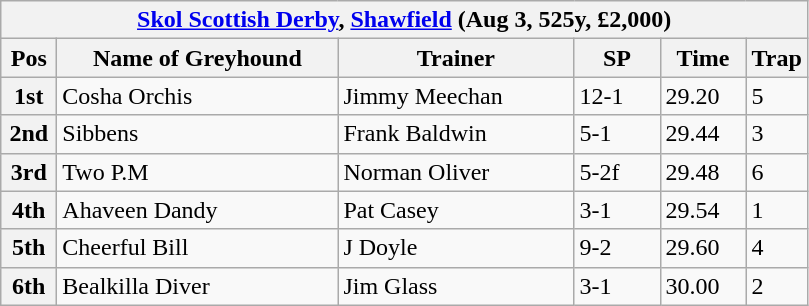<table class="wikitable">
<tr>
<th colspan="6"><a href='#'>Skol Scottish Derby</a>, <a href='#'>Shawfield</a> (Aug 3, 525y, £2,000)</th>
</tr>
<tr>
<th width=30>Pos</th>
<th width=180>Name of Greyhound</th>
<th width=150>Trainer</th>
<th width=50>SP</th>
<th width=50>Time</th>
<th width=30>Trap</th>
</tr>
<tr>
<th>1st</th>
<td>Cosha Orchis </td>
<td>Jimmy Meechan</td>
<td>12-1</td>
<td>29.20</td>
<td>5</td>
</tr>
<tr>
<th>2nd</th>
<td>Sibbens</td>
<td>Frank Baldwin</td>
<td>5-1</td>
<td>29.44</td>
<td>3</td>
</tr>
<tr>
<th>3rd</th>
<td>Two P.M</td>
<td>Norman Oliver</td>
<td>5-2f</td>
<td>29.48</td>
<td>6</td>
</tr>
<tr>
<th>4th</th>
<td>Ahaveen Dandy</td>
<td>Pat Casey</td>
<td>3-1</td>
<td>29.54</td>
<td>1</td>
</tr>
<tr>
<th>5th</th>
<td>Cheerful Bill</td>
<td>J Doyle</td>
<td>9-2</td>
<td>29.60</td>
<td>4</td>
</tr>
<tr>
<th>6th</th>
<td>Bealkilla Diver</td>
<td>Jim Glass</td>
<td>3-1</td>
<td>30.00</td>
<td>2</td>
</tr>
</table>
